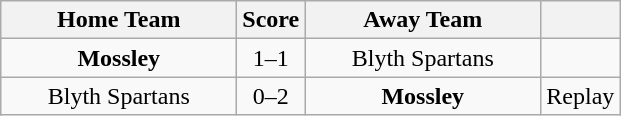<table class="wikitable" style="text-align:center">
<tr>
<th width=150>Home Team</th>
<th width=20>Score</th>
<th width=150>Away Team</th>
<th></th>
</tr>
<tr>
<td><strong>Mossley</strong></td>
<td>1–1</td>
<td>Blyth Spartans</td>
<td></td>
</tr>
<tr>
<td>Blyth Spartans</td>
<td>0–2</td>
<td><strong>Mossley</strong></td>
<td>Replay</td>
</tr>
</table>
